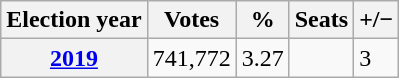<table class="wikitable">
<tr>
<th>Election year</th>
<th>Votes</th>
<th>%</th>
<th>Seats</th>
<th>+/−</th>
</tr>
<tr>
<th><a href='#'>2019</a></th>
<td>741,772</td>
<td>3.27</td>
<td></td>
<td> 3</td>
</tr>
</table>
